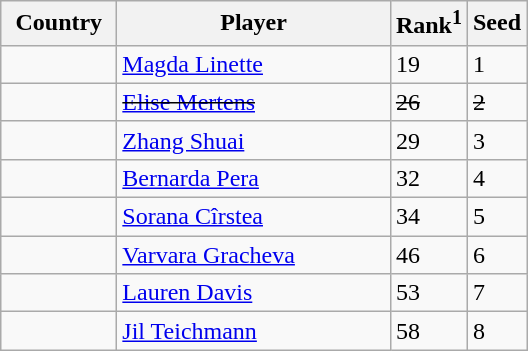<table class="sortable wikitable">
<tr>
<th width="70">Country</th>
<th width="175">Player</th>
<th>Rank<sup>1</sup></th>
<th>Seed</th>
</tr>
<tr>
<td></td>
<td><a href='#'>Magda Linette</a></td>
<td>19</td>
<td>1</td>
</tr>
<tr>
<td><s></s></td>
<td><s><a href='#'>Elise Mertens</a></s></td>
<td><s>26</s></td>
<td><s>2</s></td>
</tr>
<tr>
<td></td>
<td><a href='#'>Zhang Shuai</a></td>
<td>29</td>
<td>3</td>
</tr>
<tr>
<td></td>
<td><a href='#'>Bernarda Pera</a></td>
<td>32</td>
<td>4</td>
</tr>
<tr>
<td></td>
<td><a href='#'>Sorana Cîrstea</a></td>
<td>34</td>
<td>5</td>
</tr>
<tr>
<td></td>
<td><a href='#'>Varvara Gracheva</a></td>
<td>46</td>
<td>6</td>
</tr>
<tr>
<td></td>
<td><a href='#'>Lauren Davis</a></td>
<td>53</td>
<td>7</td>
</tr>
<tr>
<td></td>
<td><a href='#'>Jil Teichmann</a></td>
<td>58</td>
<td>8</td>
</tr>
</table>
